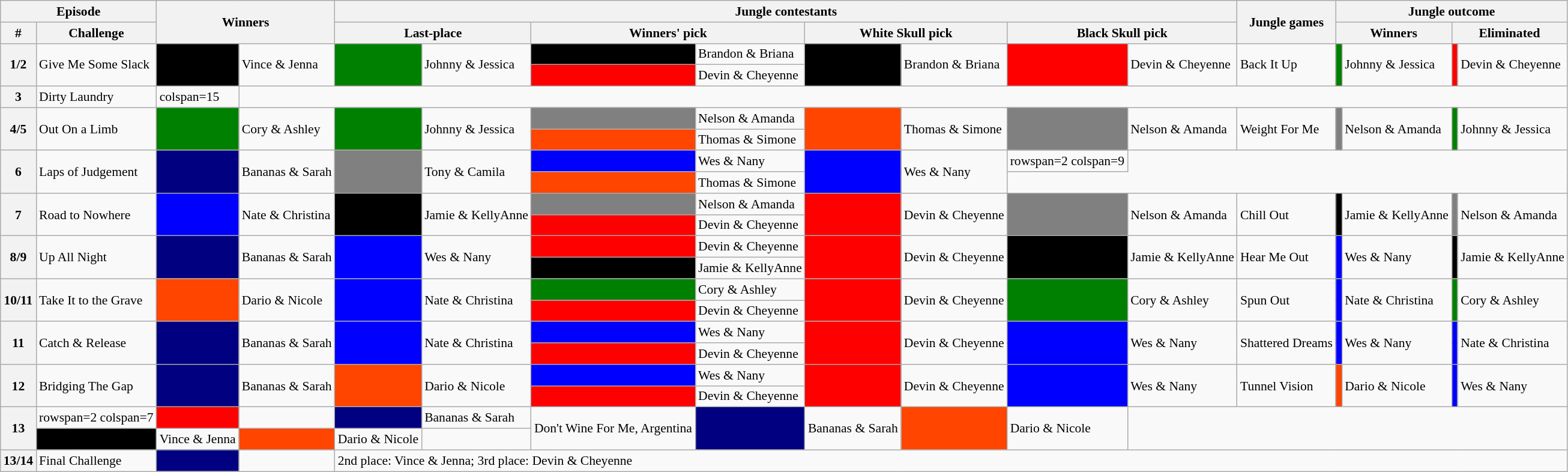<table class="wikitable" style="font-size:90%; white-space:nowrap">
<tr>
<th colspan="2">Episode</th>
<th colspan="2" rowspan="2">Winners</th>
<th colspan="8">Jungle contestants</th>
<th rowspan="2">Jungle games</th>
<th colspan="4">Jungle outcome</th>
</tr>
<tr>
<th>#</th>
<th>Challenge</th>
<th colspan="2">Last-place</th>
<th colspan="2">Winners' pick</th>
<th colspan="2" nowrap>White Skull pick</th>
<th colspan="2">Black Skull pick</th>
<th colspan="2">Winners</th>
<th colspan="2">Eliminated</th>
</tr>
<tr>
<th rowspan=2>1/2</th>
<td nowrap rowspan=2>Give Me Some Slack</td>
<td rowspan=2 bgcolor="black"></td>
<td rowspan=2>Vince & Jenna</td>
<td rowspan=2 bgcolor="green"></td>
<td rowspan=2>Johnny & Jessica</td>
<td bgcolor="black"></td>
<td>Brandon & Briana</td>
<td rowspan=2 bgcolor="black"></td>
<td rowspan=2>Brandon & Briana</td>
<td rowspan=2 bgcolor="red"></td>
<td rowspan=2>Devin & Cheyenne</td>
<td rowspan=2>Back It Up</td>
<td rowspan=2 bgcolor="green"></td>
<td rowspan=2>Johnny & Jessica</td>
<td rowspan=2 bgcolor="red"></td>
<td rowspan=2>Devin & Cheyenne</td>
</tr>
<tr>
<td bgcolor="red"></td>
<td>Devin & Cheyenne</td>
</tr>
<tr>
<th>3</th>
<td>Dirty Laundry</td>
<td>colspan=15 </td>
</tr>
<tr>
<th rowspan=2>4/5</th>
<td rowspan=2>Out On a Limb</td>
<td rowspan=2 bgcolor="green"></td>
<td rowspan=2>Cory & Ashley</td>
<td rowspan=2 bgcolor="green"></td>
<td rowspan=2>Johnny & Jessica</td>
<td bgcolor="grey"></td>
<td>Nelson & Amanda</td>
<td rowspan=2 bgcolor="orangered"></td>
<td rowspan=2>Thomas & Simone</td>
<td rowspan=2 bgcolor="grey"></td>
<td rowspan=2>Nelson & Amanda</td>
<td rowspan=2>Weight For Me</td>
<td rowspan=2 bgcolor="grey"></td>
<td rowspan=2>Nelson & Amanda</td>
<td rowspan=2 bgcolor="green"></td>
<td rowspan=2>Johnny & Jessica</td>
</tr>
<tr>
<td bgcolor="orangered"></td>
<td>Thomas & Simone</td>
</tr>
<tr>
<th rowspan=2>6</th>
<td rowspan=2>Laps of Judgement</td>
<td rowspan=2 bgcolor="navy"></td>
<td nowrap rowspan=2>Bananas & Sarah</td>
<td rowspan=2 bgcolor="grey"></td>
<td rowspan=2>Tony & Camila</td>
<td bgcolor="blue"></td>
<td>Wes & Nany</td>
<td rowspan=2 bgcolor="blue"></td>
<td rowspan=2>Wes & Nany</td>
<td>rowspan=2 colspan=9 </td>
</tr>
<tr>
<td bgcolor="orangered"></td>
<td>Thomas & Simone</td>
</tr>
<tr>
<th rowspan=2>7</th>
<td rowspan=2>Road to Nowhere</td>
<td rowspan=2 bgcolor="blue"></td>
<td rowspan=2>Nate & Christina</td>
<td rowspan=2 bgcolor="black"></td>
<td nowrap rowspan=2>Jamie & KellyAnne</td>
<td bgcolor="grey"></td>
<td>Nelson & Amanda</td>
<td rowspan=2 bgcolor="red"></td>
<td rowspan=2 nowrap>Devin & Cheyenne</td>
<td rowspan=2 bgcolor="grey"></td>
<td rowspan=2>Nelson & Amanda</td>
<td rowspan=2>Chill Out</td>
<td rowspan=2 bgcolor="black"></td>
<td nowrap rowspan=2>Jamie & KellyAnne</td>
<td rowspan=2 bgcolor="grey"></td>
<td rowspan=2>Nelson & Amanda</td>
</tr>
<tr>
<td bgcolor="red"></td>
<td>Devin & Cheyenne</td>
</tr>
<tr>
<th rowspan=2>8/9</th>
<td rowspan=2>Up All Night</td>
<td rowspan=2 bgcolor="navy"></td>
<td rowspan=2>Bananas & Sarah</td>
<td rowspan=2 bgcolor="blue"></td>
<td rowspan=2>Wes & Nany</td>
<td bgcolor="red"></td>
<td>Devin & Cheyenne</td>
<td rowspan=2 bgcolor="red"></td>
<td rowspan=2>Devin & Cheyenne</td>
<td rowspan=2 bgcolor="black"></td>
<td nowrap rowspan=2>Jamie & KellyAnne</td>
<td rowspan=2>Hear Me Out</td>
<td rowspan=2 bgcolor="blue"></td>
<td rowspan=2>Wes & Nany</td>
<td rowspan=2 bgcolor="black"></td>
<td nowrap rowspan=2>Jamie & KellyAnne</td>
</tr>
<tr>
<td bgcolor="black"></td>
<td nowrap>Jamie & KellyAnne</td>
</tr>
<tr>
<th rowspan=2>10/11</th>
<td rowspan=2>Take It to the Grave</td>
<td rowspan=2 bgcolor="orangered"></td>
<td rowspan=2>Dario & Nicole</td>
<td rowspan=2 bgcolor="blue"></td>
<td rowspan=2>Nate & Christina</td>
<td bgcolor="green"></td>
<td>Cory & Ashley</td>
<td rowspan=2 bgcolor="red"></td>
<td rowspan=2>Devin & Cheyenne</td>
<td rowspan=2 bgcolor="green"></td>
<td rowspan=2>Cory & Ashley</td>
<td rowspan=2>Spun Out</td>
<td rowspan=2 bgcolor="blue"></td>
<td rowspan=2>Nate & Christina</td>
<td rowspan=2 bgcolor="green"></td>
<td rowspan=2>Cory & Ashley</td>
</tr>
<tr>
<td bgcolor="red"></td>
<td>Devin & Cheyenne</td>
</tr>
<tr>
<th rowspan=2>11</th>
<td rowspan=2>Catch & Release</td>
<td rowspan=2 bgcolor="navy"></td>
<td rowspan=2>Bananas & Sarah</td>
<td rowspan=2 bgcolor="blue"></td>
<td rowspan=2>Nate & Christina</td>
<td bgcolor="blue"></td>
<td>Wes & Nany</td>
<td rowspan=2 bgcolor="red"></td>
<td rowspan=2>Devin & Cheyenne</td>
<td rowspan=2 bgcolor="blue"></td>
<td rowspan=2>Wes & Nany</td>
<td nowrap rowspan=2>Shattered Dreams</td>
<td rowspan=2 bgcolor="blue"></td>
<td rowspan=2>Wes & Nany</td>
<td rowspan=2 bgcolor="blue"></td>
<td rowspan=2>Nate & Christina</td>
</tr>
<tr>
<td bgcolor="red"></td>
<td nowrap>Devin & Cheyenne</td>
</tr>
<tr>
<th rowspan=2>12</th>
<td rowspan=2>Bridging The Gap</td>
<td rowspan=2 bgcolor="navy"></td>
<td rowspan=2>Bananas & Sarah</td>
<td rowspan=2 bgcolor="orangered"></td>
<td rowspan=2>Dario & Nicole</td>
<td bgcolor="blue"></td>
<td>Wes & Nany</td>
<td rowspan=2 bgcolor="red"></td>
<td rowspan=2>Devin & Cheyenne</td>
<td rowspan=2 bgcolor="blue"></td>
<td rowspan=2>Wes & Nany</td>
<td rowspan=2>Tunnel Vision</td>
<td rowspan=2 bgcolor="orangered"></td>
<td rowspan=2>Dario & Nicole</td>
<td rowspan=2 bgcolor="blue"></td>
<td rowspan=2>Wes & Nany</td>
</tr>
<tr>
<td bgcolor="red"></td>
<td>Devin & Cheyenne</td>
</tr>
<tr>
<th rowspan=2>13</th>
<td>rowspan=2 colspan=7 </td>
<td bgcolor="red"></td>
<td></td>
<td bgcolor="navy"></td>
<td>Bananas & Sarah</td>
<td rowspan=2 nowrap>Don't Wine For Me, Argentina</td>
<td rowspan=2 bgcolor="navy"></td>
<td rowspan=2>Bananas & Sarah</td>
<td rowspan=2 bgcolor="orangered"></td>
<td rowspan=2>Dario & Nicole</td>
</tr>
<tr>
<td bgcolor="black"></td>
<td>Vince & Jenna</td>
<td bgcolor="orangered"></td>
<td>Dario & Nicole</td>
</tr>
<tr>
<th>13/14</th>
<td>Final Challenge</td>
<td bgcolor="navy"></td>
<td></td>
<td colspan=13>2nd place: Vince & Jenna; 3rd place: Devin & Cheyenne</td>
</tr>
</table>
